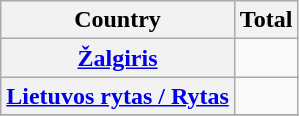<table class="sortable wikitable plainrowheaders">
<tr>
<th scope="col">Country</th>
<th scope="col">Total</th>
</tr>
<tr>
<th scope="row"><a href='#'>Žalgiris</a></th>
<td style="text-align:center;"></td>
</tr>
<tr>
<th scope="row"><a href='#'>Lietuvos rytas / Rytas</a></th>
<td style="text-align:center;"></td>
</tr>
<tr>
</tr>
</table>
